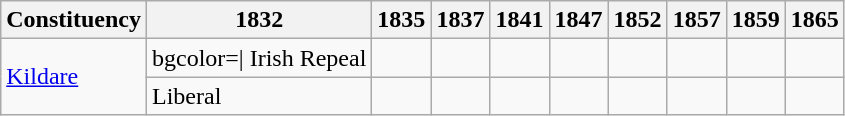<table class=wikitable sortable>
<tr>
<th>Constituency</th>
<th>1832</th>
<th>1835</th>
<th>1837</th>
<th>1841</th>
<th>1847</th>
<th>1852</th>
<th>1857</th>
<th>1859</th>
<th>1865</th>
</tr>
<tr>
<td rowspan=2><a href='#'>Kildare</a></td>
<td align=center>bgcolor=| Irish Repeal</td>
<td></td>
<td></td>
<td></td>
<td></td>
<td></td>
<td></td>
<td></td>
<td></td>
</tr>
<tr>
<td bgcolor=>Liberal</td>
<td></td>
<td></td>
<td></td>
<td></td>
<td></td>
<td></td>
<td></td>
<td></td>
</tr>
</table>
